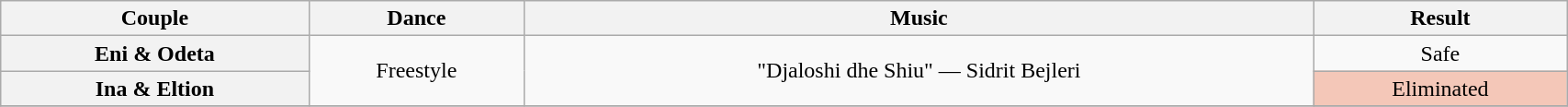<table class="wikitable sortable" style="text-align:center; width: 90%">
<tr>
<th scope="col">Couple</th>
<th scope="col" class="unsortable">Dance</th>
<th scope="col" class="unsortable">Music</th>
<th scope="col" class="unsortable">Result</th>
</tr>
<tr>
<th scope="row">Eni & Odeta</th>
<td rowspan="2">Freestyle</td>
<td rowspan="2">"Djaloshi dhe Shiu" — Sidrit Bejleri</td>
<td>Safe</td>
</tr>
<tr>
<th scope="row">Ina & Eltion</th>
<td bgcolor= f4c7b8>Eliminated</td>
</tr>
<tr>
</tr>
</table>
